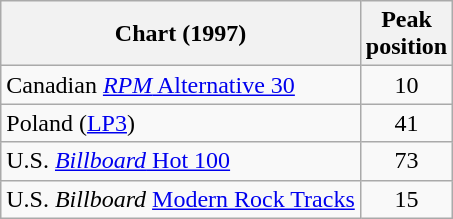<table class="wikitable">
<tr>
<th>Chart (1997)</th>
<th>Peak<br>position</th>
</tr>
<tr>
<td>Canadian <a href='#'><em>RPM</em> Alternative 30</a></td>
<td align="center">10</td>
</tr>
<tr>
<td>Poland (<a href='#'>LP3</a>)</td>
<td align=center>41</td>
</tr>
<tr>
<td>U.S. <a href='#'><em>Billboard</em> Hot 100</a></td>
<td align="center">73</td>
</tr>
<tr>
<td>U.S. <em>Billboard</em> <a href='#'>Modern Rock Tracks</a></td>
<td align="center">15</td>
</tr>
</table>
